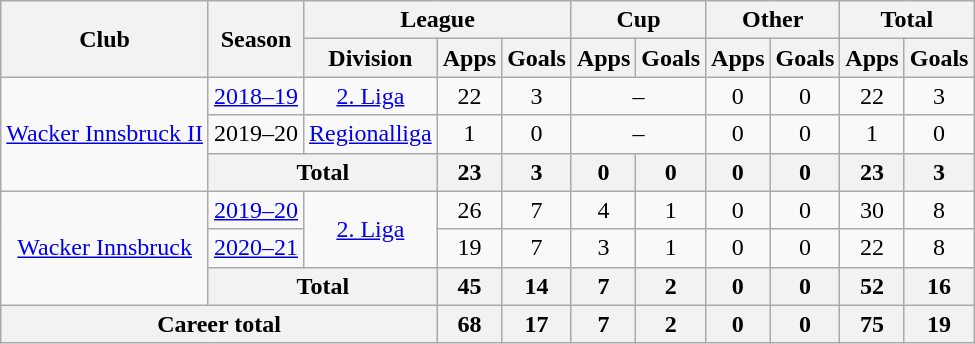<table class="wikitable" style="text-align: center">
<tr>
<th rowspan="2">Club</th>
<th rowspan="2">Season</th>
<th colspan="3">League</th>
<th colspan="2">Cup</th>
<th colspan="2">Other</th>
<th colspan="2">Total</th>
</tr>
<tr>
<th>Division</th>
<th>Apps</th>
<th>Goals</th>
<th>Apps</th>
<th>Goals</th>
<th>Apps</th>
<th>Goals</th>
<th>Apps</th>
<th>Goals</th>
</tr>
<tr>
<td rowspan="3"><a href='#'>Wacker Innsbruck II</a></td>
<td><a href='#'>2018–19</a></td>
<td><a href='#'>2. Liga</a></td>
<td>22</td>
<td>3</td>
<td colspan="2">–</td>
<td>0</td>
<td>0</td>
<td>22</td>
<td>3</td>
</tr>
<tr>
<td>2019–20</td>
<td><a href='#'>Regionalliga</a></td>
<td>1</td>
<td>0</td>
<td colspan="2">–</td>
<td>0</td>
<td>0</td>
<td>1</td>
<td>0</td>
</tr>
<tr>
<th colspan=2>Total</th>
<th>23</th>
<th>3</th>
<th>0</th>
<th>0</th>
<th>0</th>
<th>0</th>
<th>23</th>
<th>3</th>
</tr>
<tr>
<td rowspan="3"><a href='#'>Wacker Innsbruck</a></td>
<td><a href='#'>2019–20</a></td>
<td rowspan="2"><a href='#'>2. Liga</a></td>
<td>26</td>
<td>7</td>
<td>4</td>
<td>1</td>
<td>0</td>
<td>0</td>
<td>30</td>
<td>8</td>
</tr>
<tr>
<td><a href='#'>2020–21</a></td>
<td>19</td>
<td>7</td>
<td>3</td>
<td>1</td>
<td>0</td>
<td>0</td>
<td>22</td>
<td>8</td>
</tr>
<tr>
<th colspan=2>Total</th>
<th>45</th>
<th>14</th>
<th>7</th>
<th>2</th>
<th>0</th>
<th>0</th>
<th>52</th>
<th>16</th>
</tr>
<tr>
<th colspan=3>Career total</th>
<th>68</th>
<th>17</th>
<th>7</th>
<th>2</th>
<th>0</th>
<th>0</th>
<th>75</th>
<th>19</th>
</tr>
</table>
